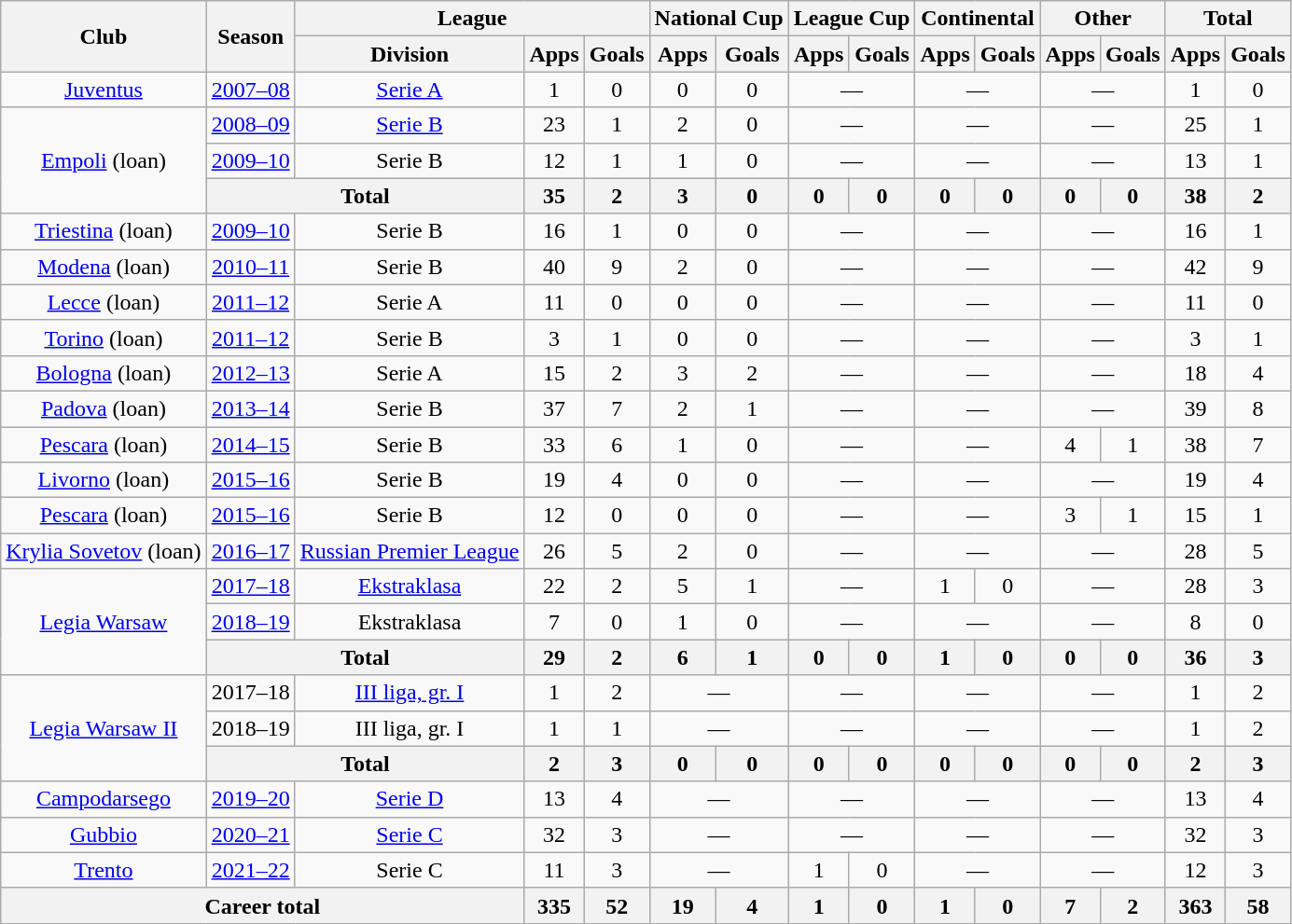<table class="wikitable" style="text-align:center">
<tr>
<th rowspan="2">Club</th>
<th rowspan="2">Season</th>
<th colspan="3">League</th>
<th colspan="2">National Cup</th>
<th colspan="2">League Cup</th>
<th colspan="2">Continental</th>
<th colspan="2">Other</th>
<th colspan="2">Total</th>
</tr>
<tr>
<th>Division</th>
<th>Apps</th>
<th>Goals</th>
<th>Apps</th>
<th>Goals</th>
<th>Apps</th>
<th>Goals</th>
<th>Apps</th>
<th>Goals</th>
<th>Apps</th>
<th>Goals</th>
<th>Apps</th>
<th>Goals</th>
</tr>
<tr>
<td><a href='#'>Juventus</a></td>
<td><a href='#'>2007–08</a></td>
<td><a href='#'>Serie A</a></td>
<td>1</td>
<td>0</td>
<td>0</td>
<td>0</td>
<td colspan="2">—</td>
<td colspan="2">—</td>
<td colspan="2">—</td>
<td>1</td>
<td>0</td>
</tr>
<tr>
<td rowspan="3"><a href='#'>Empoli</a> (loan)</td>
<td><a href='#'>2008–09</a></td>
<td><a href='#'>Serie B</a></td>
<td>23</td>
<td>1</td>
<td>2</td>
<td>0</td>
<td colspan="2">—</td>
<td colspan="2">—</td>
<td colspan="2">—</td>
<td>25</td>
<td>1</td>
</tr>
<tr>
<td><a href='#'>2009–10</a></td>
<td>Serie B</td>
<td>12</td>
<td>1</td>
<td>1</td>
<td>0</td>
<td colspan="2">—</td>
<td colspan="2">—</td>
<td colspan="2">—</td>
<td>13</td>
<td>1</td>
</tr>
<tr>
<th colspan="2">Total</th>
<th>35</th>
<th>2</th>
<th>3</th>
<th>0</th>
<th>0</th>
<th>0</th>
<th>0</th>
<th>0</th>
<th>0</th>
<th>0</th>
<th>38</th>
<th>2</th>
</tr>
<tr>
<td><a href='#'>Triestina</a> (loan)</td>
<td><a href='#'>2009–10</a></td>
<td>Serie B</td>
<td>16</td>
<td>1</td>
<td>0</td>
<td>0</td>
<td colspan="2">—</td>
<td colspan="2">—</td>
<td colspan="2">—</td>
<td>16</td>
<td>1</td>
</tr>
<tr>
<td><a href='#'>Modena</a> (loan)</td>
<td><a href='#'>2010–11</a></td>
<td>Serie B</td>
<td>40</td>
<td>9</td>
<td>2</td>
<td>0</td>
<td colspan="2">—</td>
<td colspan="2">—</td>
<td colspan="2">—</td>
<td>42</td>
<td>9</td>
</tr>
<tr>
<td><a href='#'>Lecce</a> (loan)</td>
<td><a href='#'>2011–12</a></td>
<td>Serie A</td>
<td>11</td>
<td>0</td>
<td>0</td>
<td>0</td>
<td colspan="2">—</td>
<td colspan="2">—</td>
<td colspan="2">—</td>
<td>11</td>
<td>0</td>
</tr>
<tr>
<td><a href='#'>Torino</a> (loan)</td>
<td><a href='#'>2011–12</a></td>
<td>Serie B</td>
<td>3</td>
<td>1</td>
<td>0</td>
<td>0</td>
<td colspan="2">—</td>
<td colspan="2">—</td>
<td colspan="2">—</td>
<td>3</td>
<td>1</td>
</tr>
<tr>
<td><a href='#'>Bologna</a> (loan)</td>
<td><a href='#'>2012–13</a></td>
<td>Serie A</td>
<td>15</td>
<td>2</td>
<td>3</td>
<td>2</td>
<td colspan="2">—</td>
<td colspan="2">—</td>
<td colspan="2">—</td>
<td>18</td>
<td>4</td>
</tr>
<tr>
<td><a href='#'>Padova</a> (loan)</td>
<td><a href='#'>2013–14</a></td>
<td>Serie B</td>
<td>37</td>
<td>7</td>
<td>2</td>
<td>1</td>
<td colspan="2">—</td>
<td colspan="2">—</td>
<td colspan="2">—</td>
<td>39</td>
<td>8</td>
</tr>
<tr>
<td><a href='#'>Pescara</a> (loan)</td>
<td><a href='#'>2014–15</a></td>
<td>Serie B</td>
<td>33</td>
<td>6</td>
<td>1</td>
<td>0</td>
<td colspan="2">—</td>
<td colspan="2">—</td>
<td>4</td>
<td>1</td>
<td>38</td>
<td>7</td>
</tr>
<tr>
<td><a href='#'>Livorno</a> (loan)</td>
<td><a href='#'>2015–16</a></td>
<td>Serie B</td>
<td>19</td>
<td>4</td>
<td>0</td>
<td>0</td>
<td colspan="2">—</td>
<td colspan="2">—</td>
<td colspan="2">—</td>
<td>19</td>
<td>4</td>
</tr>
<tr>
<td><a href='#'>Pescara</a> (loan)</td>
<td><a href='#'>2015–16</a></td>
<td>Serie B</td>
<td>12</td>
<td>0</td>
<td>0</td>
<td>0</td>
<td colspan="2">—</td>
<td colspan="2">—</td>
<td>3</td>
<td>1</td>
<td>15</td>
<td>1</td>
</tr>
<tr>
<td><a href='#'>Krylia Sovetov</a> (loan)</td>
<td><a href='#'>2016–17</a></td>
<td><a href='#'>Russian Premier League</a></td>
<td>26</td>
<td>5</td>
<td>2</td>
<td>0</td>
<td colspan="2">—</td>
<td colspan="2">—</td>
<td colspan="2">—</td>
<td>28</td>
<td>5</td>
</tr>
<tr>
<td rowspan="3"><a href='#'>Legia Warsaw</a></td>
<td><a href='#'>2017–18</a></td>
<td><a href='#'>Ekstraklasa</a></td>
<td>22</td>
<td>2</td>
<td>5</td>
<td>1</td>
<td colspan="2">—</td>
<td>1</td>
<td>0</td>
<td colspan="2">—</td>
<td>28</td>
<td>3</td>
</tr>
<tr>
<td><a href='#'>2018–19</a></td>
<td>Ekstraklasa</td>
<td>7</td>
<td>0</td>
<td>1</td>
<td>0</td>
<td colspan="2">—</td>
<td colspan="2">—</td>
<td colspan="2">—</td>
<td>8</td>
<td>0</td>
</tr>
<tr>
<th colspan="2">Total</th>
<th>29</th>
<th>2</th>
<th>6</th>
<th>1</th>
<th>0</th>
<th>0</th>
<th>1</th>
<th>0</th>
<th>0</th>
<th>0</th>
<th>36</th>
<th>3</th>
</tr>
<tr>
<td rowspan="3"><a href='#'>Legia Warsaw II</a></td>
<td>2017–18</td>
<td><a href='#'>III liga, gr. I</a></td>
<td>1</td>
<td>2</td>
<td colspan="2">—</td>
<td colspan="2">—</td>
<td colspan="2">—</td>
<td colspan="2">—</td>
<td>1</td>
<td>2</td>
</tr>
<tr>
<td>2018–19</td>
<td>III liga, gr. I</td>
<td>1</td>
<td>1</td>
<td colspan="2">—</td>
<td colspan="2">—</td>
<td colspan="2">—</td>
<td colspan="2">—</td>
<td>1</td>
<td>2</td>
</tr>
<tr>
<th colspan="2">Total</th>
<th>2</th>
<th>3</th>
<th>0</th>
<th>0</th>
<th>0</th>
<th>0</th>
<th>0</th>
<th>0</th>
<th>0</th>
<th>0</th>
<th>2</th>
<th>3</th>
</tr>
<tr>
<td><a href='#'>Campodarsego</a></td>
<td><a href='#'>2019–20</a></td>
<td><a href='#'>Serie D</a></td>
<td>13</td>
<td>4</td>
<td colspan="2">—</td>
<td colspan="2">—</td>
<td colspan="2">—</td>
<td colspan="2">—</td>
<td>13</td>
<td>4</td>
</tr>
<tr>
<td><a href='#'>Gubbio</a></td>
<td><a href='#'>2020–21</a></td>
<td><a href='#'>Serie C</a></td>
<td>32</td>
<td>3</td>
<td colspan="2">—</td>
<td colspan="2">—</td>
<td colspan="2">—</td>
<td colspan="2">—</td>
<td>32</td>
<td>3</td>
</tr>
<tr>
<td><a href='#'>Trento</a></td>
<td><a href='#'>2021–22</a></td>
<td>Serie C</td>
<td>11</td>
<td>3</td>
<td colspan="2">—</td>
<td>1</td>
<td>0</td>
<td colspan="2">—</td>
<td colspan="2">—</td>
<td>12</td>
<td>3</td>
</tr>
<tr>
<th colspan="3">Career total</th>
<th>335</th>
<th>52</th>
<th>19</th>
<th>4</th>
<th>1</th>
<th>0</th>
<th>1</th>
<th>0</th>
<th>7</th>
<th>2</th>
<th>363</th>
<th>58</th>
</tr>
</table>
